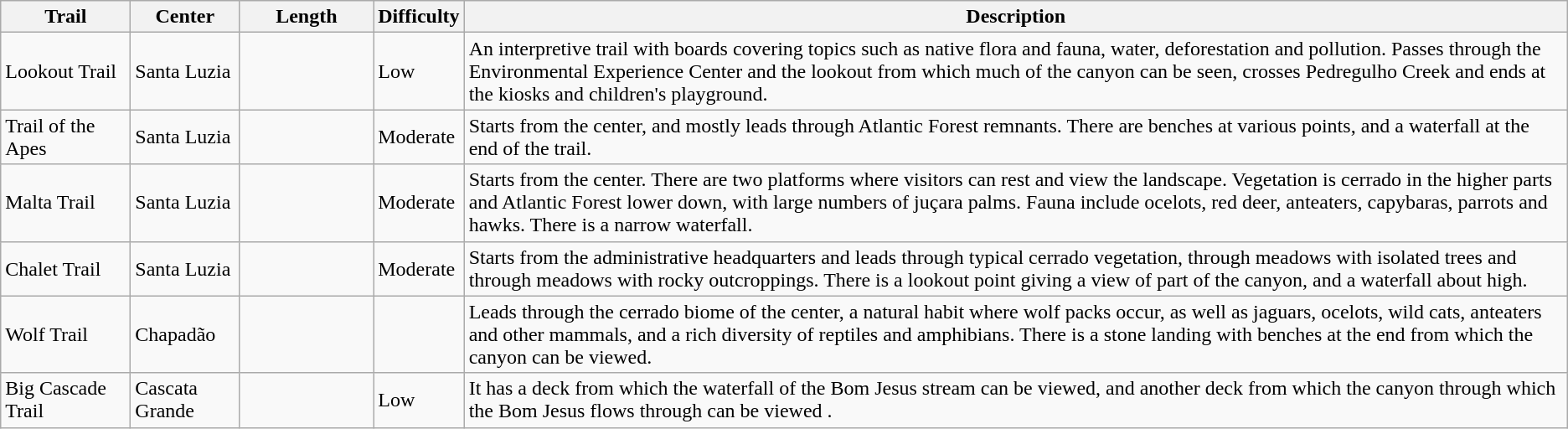<table class=wikitable>
<tr>
<th style="width:6em;">Trail</th>
<th>Center</th>
<th style="width:6.2em;">Length</th>
<th>Difficulty</th>
<th>Description</th>
</tr>
<tr>
<td>Lookout Trail</td>
<td>Santa Luzia</td>
<td></td>
<td>Low</td>
<td>An interpretive trail with boards covering topics such as native flora and fauna, water, deforestation and pollution. Passes through the Environmental Experience Center and the lookout from which much of the canyon can be seen, crosses Pedregulho Creek and ends at the kiosks and children's playground.</td>
</tr>
<tr>
<td>Trail of the Apes</td>
<td>Santa Luzia</td>
<td></td>
<td>Moderate</td>
<td>Starts  from the center, and mostly leads through Atlantic Forest remnants. There are benches at various points, and a waterfall at the end of the trail.</td>
</tr>
<tr>
<td>Malta Trail</td>
<td>Santa Luzia</td>
<td></td>
<td>Moderate</td>
<td>Starts  from the center. There are two platforms where visitors can rest and view the landscape. Vegetation is cerrado in the higher parts and Atlantic Forest lower down, with large numbers of juçara palms. Fauna include ocelots, red deer, anteaters, capybaras, parrots and hawks. There is a narrow  waterfall.</td>
</tr>
<tr>
<td>Chalet Trail</td>
<td>Santa Luzia</td>
<td></td>
<td>Moderate</td>
<td>Starts  from the administrative headquarters and leads through typical cerrado vegetation, through meadows with isolated trees and through meadows with rocky outcroppings. There is a lookout point giving a view of part of the canyon, and a waterfall about  high.</td>
</tr>
<tr>
<td>Wolf Trail</td>
<td>Chapadão</td>
<td></td>
<td></td>
<td>Leads through the cerrado biome of the center, a natural habit where wolf packs occur, as well as jaguars, ocelots, wild cats, anteaters and other mammals, and a rich diversity of reptiles and amphibians. There is a stone landing with benches at the end from which the canyon can be viewed.</td>
</tr>
<tr>
<td>Big Cascade Trail</td>
<td>Cascata Grande</td>
<td></td>
<td>Low</td>
<td>It has a deck from which the  waterfall of the Bom Jesus stream can be viewed, and another deck from which the canyon through which the Bom Jesus flows through can be viewed .</td>
</tr>
</table>
